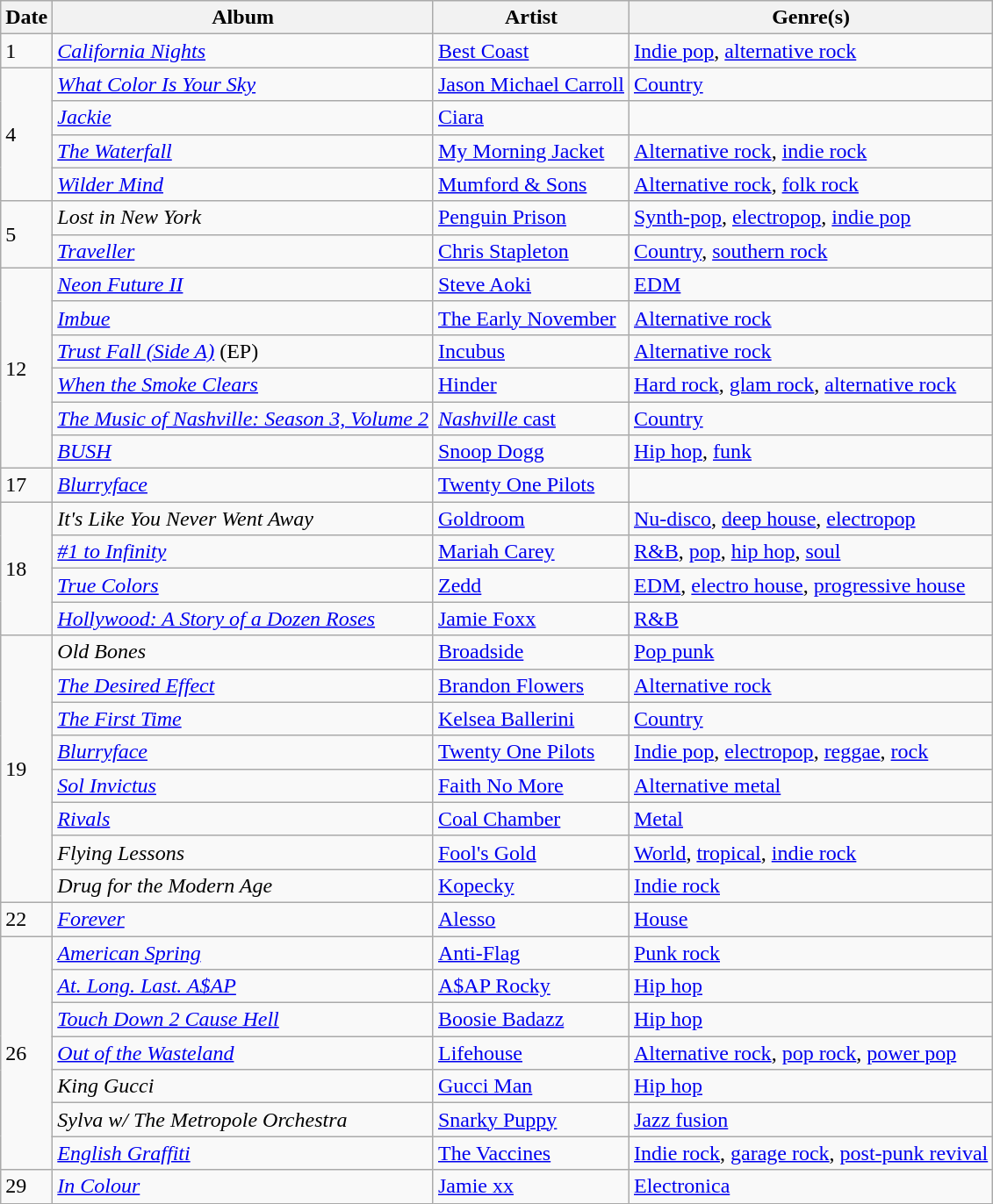<table class="wikitable" style="text-align: left;">
<tr>
<th>Date</th>
<th>Album</th>
<th>Artist</th>
<th>Genre(s)</th>
</tr>
<tr>
<td>1</td>
<td><em><a href='#'>California Nights</a></em></td>
<td><a href='#'>Best Coast</a></td>
<td><a href='#'>Indie pop</a>, <a href='#'>alternative rock</a></td>
</tr>
<tr>
<td rowspan="4">4</td>
<td><em><a href='#'>What Color Is Your Sky</a></em></td>
<td><a href='#'>Jason Michael Carroll</a></td>
<td><a href='#'>Country</a></td>
</tr>
<tr>
<td><em><a href='#'>Jackie</a></em></td>
<td><a href='#'>Ciara</a></td>
<td></td>
</tr>
<tr>
<td><em><a href='#'>The Waterfall</a></em></td>
<td><a href='#'>My Morning Jacket</a></td>
<td><a href='#'>Alternative rock</a>, <a href='#'>indie rock</a></td>
</tr>
<tr>
<td><em><a href='#'>Wilder Mind</a></em></td>
<td><a href='#'>Mumford & Sons</a></td>
<td><a href='#'>Alternative rock</a>, <a href='#'>folk rock</a></td>
</tr>
<tr>
<td rowspan="2">5</td>
<td><em>Lost in New York</em></td>
<td><a href='#'>Penguin Prison</a></td>
<td><a href='#'>Synth-pop</a>, <a href='#'>electropop</a>, <a href='#'>indie pop</a></td>
</tr>
<tr>
<td><em><a href='#'>Traveller</a></em></td>
<td><a href='#'>Chris Stapleton</a></td>
<td><a href='#'>Country</a>, <a href='#'>southern rock</a></td>
</tr>
<tr>
<td rowspan="6">12</td>
<td><em><a href='#'>Neon Future II</a></em></td>
<td><a href='#'>Steve Aoki</a></td>
<td><a href='#'>EDM</a></td>
</tr>
<tr>
<td><em><a href='#'>Imbue</a></em></td>
<td><a href='#'>The Early November</a></td>
<td><a href='#'>Alternative rock</a></td>
</tr>
<tr>
<td><em><a href='#'>Trust Fall (Side A)</a></em> (EP)</td>
<td><a href='#'>Incubus</a></td>
<td><a href='#'>Alternative rock</a></td>
</tr>
<tr>
<td><em><a href='#'>When the Smoke Clears</a></em></td>
<td><a href='#'>Hinder</a></td>
<td><a href='#'>Hard rock</a>, <a href='#'>glam rock</a>, <a href='#'>alternative rock</a></td>
</tr>
<tr>
<td><em><a href='#'>The Music of Nashville: Season 3, Volume 2</a></em></td>
<td><a href='#'><em>Nashville</em> cast</a></td>
<td><a href='#'>Country</a></td>
</tr>
<tr>
<td><em><a href='#'>BUSH</a></em></td>
<td><a href='#'>Snoop Dogg</a></td>
<td><a href='#'>Hip hop</a>, <a href='#'>funk</a></td>
</tr>
<tr>
<td>17</td>
<td><em><a href='#'>Blurryface</a></em></td>
<td><a href='#'>Twenty One Pilots</a></td>
<td></td>
</tr>
<tr>
<td rowspan="4">18</td>
<td><em>It's Like You Never Went Away</em></td>
<td><a href='#'>Goldroom</a></td>
<td><a href='#'>Nu-disco</a>, <a href='#'>deep house</a>, <a href='#'>electropop</a></td>
</tr>
<tr>
<td><em><a href='#'>#1 to Infinity</a></em></td>
<td><a href='#'>Mariah Carey</a></td>
<td><a href='#'>R&B</a>, <a href='#'>pop</a>, <a href='#'>hip hop</a>, <a href='#'>soul</a></td>
</tr>
<tr>
<td><em><a href='#'>True Colors</a></em></td>
<td><a href='#'>Zedd</a></td>
<td><a href='#'>EDM</a>, <a href='#'>electro house</a>, <a href='#'>progressive house</a></td>
</tr>
<tr>
<td><em><a href='#'>Hollywood: A Story of a Dozen Roses</a></em></td>
<td><a href='#'>Jamie Foxx</a></td>
<td><a href='#'>R&B</a></td>
</tr>
<tr>
<td rowspan="8">19</td>
<td><em>Old Bones</em></td>
<td><a href='#'>Broadside</a></td>
<td><a href='#'>Pop punk</a></td>
</tr>
<tr>
<td><em><a href='#'>The Desired Effect</a></em></td>
<td><a href='#'>Brandon Flowers</a></td>
<td><a href='#'>Alternative rock</a></td>
</tr>
<tr>
<td><em><a href='#'>The First Time</a></em></td>
<td><a href='#'>Kelsea Ballerini</a></td>
<td><a href='#'>Country</a></td>
</tr>
<tr>
<td><em><a href='#'>Blurryface</a></em></td>
<td><a href='#'>Twenty One Pilots</a></td>
<td><a href='#'>Indie pop</a>, <a href='#'>electropop</a>, <a href='#'>reggae</a>, <a href='#'>rock</a></td>
</tr>
<tr>
<td><em><a href='#'>Sol Invictus</a></em></td>
<td><a href='#'>Faith No More</a></td>
<td><a href='#'>Alternative metal</a></td>
</tr>
<tr>
<td><em><a href='#'>Rivals</a></em></td>
<td><a href='#'>Coal Chamber</a></td>
<td><a href='#'>Metal</a></td>
</tr>
<tr>
<td><em>Flying Lessons</em></td>
<td><a href='#'>Fool's Gold</a></td>
<td><a href='#'>World</a>, <a href='#'>tropical</a>, <a href='#'>indie rock</a></td>
</tr>
<tr>
<td><em>Drug for the Modern Age</em></td>
<td><a href='#'>Kopecky</a></td>
<td><a href='#'>Indie rock</a></td>
</tr>
<tr>
<td>22</td>
<td><em><a href='#'>Forever</a></em></td>
<td><a href='#'>Alesso</a></td>
<td><a href='#'>House</a></td>
</tr>
<tr>
<td rowspan="7">26</td>
<td><em><a href='#'>American Spring</a></em></td>
<td><a href='#'>Anti-Flag</a></td>
<td><a href='#'>Punk rock</a></td>
</tr>
<tr>
<td><em><a href='#'>At. Long. Last. A$AP</a></em></td>
<td><a href='#'>A$AP Rocky</a></td>
<td><a href='#'>Hip hop</a></td>
</tr>
<tr>
<td><em><a href='#'>Touch Down 2 Cause Hell</a></em></td>
<td><a href='#'>Boosie Badazz</a></td>
<td><a href='#'>Hip hop</a></td>
</tr>
<tr>
<td><em><a href='#'>Out of the Wasteland</a></em></td>
<td><a href='#'>Lifehouse</a></td>
<td><a href='#'>Alternative rock</a>, <a href='#'>pop rock</a>, <a href='#'>power pop</a></td>
</tr>
<tr>
<td><em>King Gucci</em></td>
<td><a href='#'>Gucci Man</a></td>
<td><a href='#'>Hip hop</a></td>
</tr>
<tr>
<td><em>Sylva w/ The Metropole Orchestra</em></td>
<td><a href='#'>Snarky Puppy</a></td>
<td><a href='#'>Jazz fusion</a></td>
</tr>
<tr>
<td><em><a href='#'>English Graffiti</a></em></td>
<td><a href='#'>The Vaccines</a></td>
<td><a href='#'>Indie rock</a>, <a href='#'>garage rock</a>, <a href='#'>post-punk revival</a></td>
</tr>
<tr>
<td>29</td>
<td><em><a href='#'>In Colour</a></em></td>
<td><a href='#'>Jamie xx</a></td>
<td><a href='#'>Electronica</a></td>
</tr>
</table>
